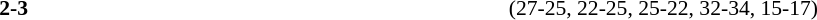<table width=100% cellspacing=1>
<tr>
<th width=20%></th>
<th width=12%></th>
<th width=20%></th>
<th width=33%></th>
<td></td>
</tr>
<tr style=font-size:90%>
<td align=right></td>
<td align=center><strong>2-3</strong></td>
<td></td>
<td>(27-25, 22-25, 25-22, 32-34, 15-17)</td>
</tr>
</table>
